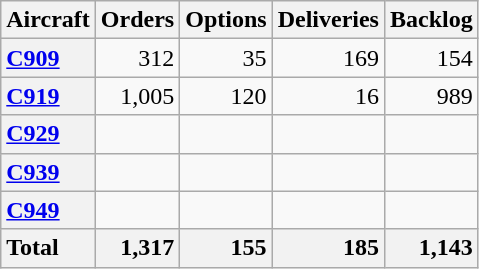<table class="wikitable sortable" style="text-align: right;">
<tr>
<th>Aircraft</th>
<th>Orders</th>
<th>Options</th>
<th>Deliveries</th>
<th>Backlog</th>
</tr>
<tr>
<th style="text-align: left"><a href='#'>C909</a></th>
<td>312</td>
<td>35</td>
<td>169</td>
<td>154</td>
</tr>
<tr>
<th style="text-align:left"><a href='#'>C919</a></th>
<td>1,005</td>
<td>120</td>
<td>16</td>
<td>989</td>
</tr>
<tr>
<th style="text-align:left"><a href='#'>C929</a></th>
<td></td>
<td></td>
<td></td>
<td></td>
</tr>
<tr>
<th style="text-align:left"><a href='#'>C939</a></th>
<td></td>
<td></td>
<td></td>
<td></td>
</tr>
<tr class="sortbottom">
<th style="text-align:left"><a href='#'>C949</a></th>
<td></td>
<td></td>
<td></td>
<td></td>
</tr>
<tr class="sortbottom">
<th style="text-align:left">Total</th>
<th style="text-align:right">1,317</th>
<th style="text-align:right">155</th>
<th style="text-align:right">185</th>
<th style="text-align:right">1,143</th>
</tr>
</table>
